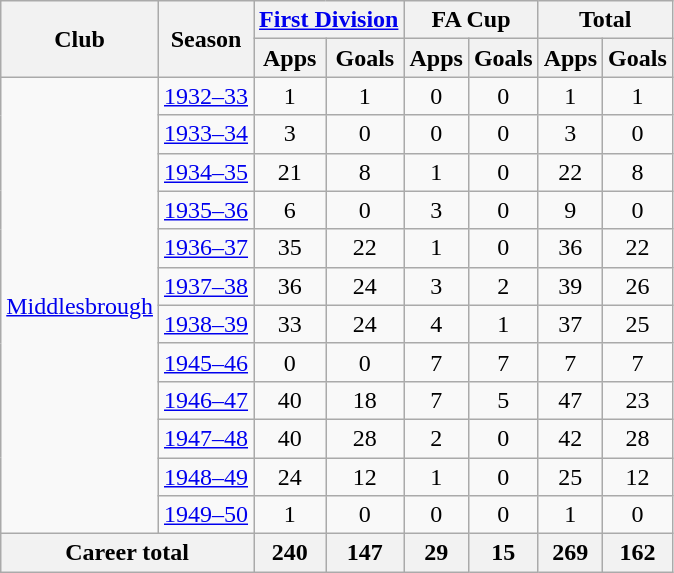<table class="wikitable" style="text-align: center;">
<tr>
<th rowspan="2">Club</th>
<th rowspan="2">Season</th>
<th colspan="2"><a href='#'>First Division</a></th>
<th colspan="2">FA Cup</th>
<th colspan="2">Total</th>
</tr>
<tr>
<th>Apps</th>
<th>Goals</th>
<th>Apps</th>
<th>Goals</th>
<th>Apps</th>
<th>Goals</th>
</tr>
<tr>
<td rowspan="12"><a href='#'>Middlesbrough</a></td>
<td><a href='#'>1932–33</a></td>
<td>1</td>
<td>1</td>
<td>0</td>
<td>0</td>
<td>1</td>
<td>1</td>
</tr>
<tr>
<td><a href='#'>1933–34</a></td>
<td>3</td>
<td>0</td>
<td>0</td>
<td>0</td>
<td>3</td>
<td>0</td>
</tr>
<tr>
<td><a href='#'>1934–35</a></td>
<td>21</td>
<td>8</td>
<td>1</td>
<td>0</td>
<td>22</td>
<td>8</td>
</tr>
<tr>
<td><a href='#'>1935–36</a></td>
<td>6</td>
<td>0</td>
<td>3</td>
<td>0</td>
<td>9</td>
<td>0</td>
</tr>
<tr>
<td><a href='#'>1936–37</a></td>
<td>35</td>
<td>22</td>
<td>1</td>
<td>0</td>
<td>36</td>
<td>22</td>
</tr>
<tr>
<td><a href='#'>1937–38</a></td>
<td>36</td>
<td>24</td>
<td>3</td>
<td>2</td>
<td>39</td>
<td>26</td>
</tr>
<tr>
<td><a href='#'>1938–39</a></td>
<td>33</td>
<td>24</td>
<td>4</td>
<td>1</td>
<td>37</td>
<td>25</td>
</tr>
<tr>
<td><a href='#'>1945–46</a></td>
<td>0</td>
<td>0</td>
<td>7</td>
<td>7</td>
<td>7</td>
<td>7</td>
</tr>
<tr>
<td><a href='#'>1946–47</a></td>
<td>40</td>
<td>18</td>
<td>7</td>
<td>5</td>
<td>47</td>
<td>23</td>
</tr>
<tr>
<td><a href='#'>1947–48</a></td>
<td>40</td>
<td>28</td>
<td>2</td>
<td>0</td>
<td>42</td>
<td>28</td>
</tr>
<tr>
<td><a href='#'>1948–49</a></td>
<td>24</td>
<td>12</td>
<td>1</td>
<td>0</td>
<td>25</td>
<td>12</td>
</tr>
<tr>
<td><a href='#'>1949–50</a></td>
<td>1</td>
<td>0</td>
<td>0</td>
<td>0</td>
<td>1</td>
<td>0</td>
</tr>
<tr>
<th colspan="2">Career total</th>
<th>240</th>
<th>147</th>
<th>29</th>
<th>15</th>
<th>269</th>
<th>162</th>
</tr>
</table>
